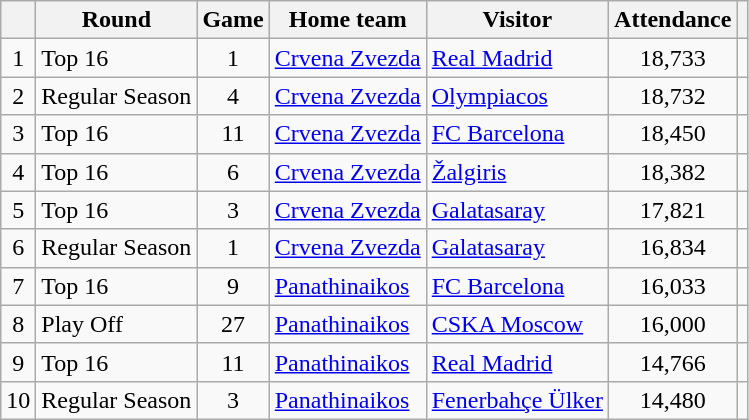<table class="wikitable" style="text-align:center">
<tr>
<th></th>
<th>Round</th>
<th>Game</th>
<th>Home team</th>
<th>Visitor</th>
<th>Attendance</th>
<th></th>
</tr>
<tr>
<td>1</td>
<td align="left">Top 16</td>
<td>1</td>
<td align="left"> <a href='#'>Crvena Zvezda</a></td>
<td align="left"> <a href='#'>Real Madrid</a></td>
<td>18,733</td>
<td></td>
</tr>
<tr>
<td>2</td>
<td align="left">Regular Season</td>
<td>4</td>
<td align="left"> <a href='#'>Crvena Zvezda</a></td>
<td align="left"> <a href='#'>Olympiacos</a></td>
<td>18,732</td>
<td></td>
</tr>
<tr>
<td>3</td>
<td align="left">Top 16</td>
<td>11</td>
<td align="left"> <a href='#'>Crvena Zvezda</a></td>
<td align="left"> <a href='#'>FC Barcelona</a></td>
<td>18,450</td>
<td></td>
</tr>
<tr>
<td>4</td>
<td align="left">Top 16</td>
<td>6</td>
<td align="left"> <a href='#'>Crvena Zvezda</a></td>
<td align="left"> <a href='#'>Žalgiris</a></td>
<td>18,382</td>
<td></td>
</tr>
<tr>
<td>5</td>
<td align="left">Top 16</td>
<td>3</td>
<td align="left"> <a href='#'>Crvena Zvezda</a></td>
<td align="left"> <a href='#'>Galatasaray</a></td>
<td>17,821</td>
<td></td>
</tr>
<tr>
<td>6</td>
<td align="left">Regular Season</td>
<td>1</td>
<td align="left"> <a href='#'>Crvena Zvezda</a></td>
<td align="left"> <a href='#'>Galatasaray</a></td>
<td>16,834</td>
<td></td>
</tr>
<tr>
<td>7</td>
<td align="left">Top 16</td>
<td>9</td>
<td align="left"> <a href='#'>Panathinaikos</a></td>
<td align="left"> <a href='#'>FC Barcelona</a></td>
<td>16,033</td>
<td></td>
</tr>
<tr>
<td>8</td>
<td align="left">Play Off</td>
<td>27</td>
<td align="left"> <a href='#'>Panathinaikos</a></td>
<td align="left"> <a href='#'>CSKA Moscow</a></td>
<td>16,000</td>
<td></td>
</tr>
<tr>
<td>9</td>
<td align="left">Top 16</td>
<td>11</td>
<td align="left"> <a href='#'>Panathinaikos</a></td>
<td align="left"> <a href='#'>Real Madrid</a></td>
<td>14,766</td>
<td></td>
</tr>
<tr>
<td>10</td>
<td align="left">Regular Season</td>
<td>3</td>
<td align="left"> <a href='#'>Panathinaikos</a></td>
<td align="left"> <a href='#'>Fenerbahçe Ülker</a></td>
<td>14,480</td>
<td></td>
</tr>
</table>
